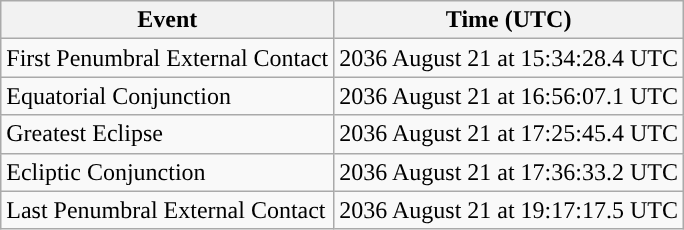<table class="wikitable">
<tr>
<th>Event</th>
<th>Time (UTC)</th>
</tr>
<tr>
<td>First Penumbral External Contact</td>
<td>2036 August 21 at 15:34:28.4 UTC</td>
</tr>
<tr>
<td>Equatorial Conjunction</td>
<td>2036 August 21 at 16:56:07.1 UTC</td>
</tr>
<tr>
<td>Greatest Eclipse</td>
<td>2036 August 21 at 17:25:45.4 UTC</td>
</tr>
<tr>
<td>Ecliptic Conjunction</td>
<td>2036 August 21 at 17:36:33.2 UTC</td>
</tr>
<tr>
<td>Last Penumbral External Contact</td>
<td>2036 August 21 at 19:17:17.5 UTC</td>
</tr>
</table>
